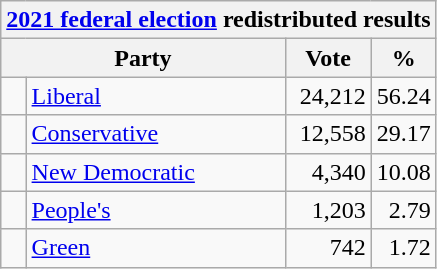<table class="wikitable">
<tr>
<th colspan="4"><a href='#'>2021 federal election</a> redistributed results</th>
</tr>
<tr>
<th bgcolor="#DDDDFF" width="130px" colspan="2">Party</th>
<th bgcolor="#DDDDFF" width="50px">Vote</th>
<th bgcolor="#DDDDFF" width="30px">%</th>
</tr>
<tr>
<td> </td>
<td><a href='#'>Liberal</a></td>
<td align=right>24,212</td>
<td align=right>56.24</td>
</tr>
<tr>
<td> </td>
<td><a href='#'>Conservative</a></td>
<td align=right>12,558</td>
<td align=right>29.17</td>
</tr>
<tr>
<td> </td>
<td><a href='#'>New Democratic</a></td>
<td align=right>4,340</td>
<td align=right>10.08</td>
</tr>
<tr>
<td> </td>
<td><a href='#'>People's</a></td>
<td align=right>1,203</td>
<td align=right>2.79</td>
</tr>
<tr>
<td> </td>
<td><a href='#'>Green</a></td>
<td align=right>742</td>
<td align=right>1.72</td>
</tr>
</table>
